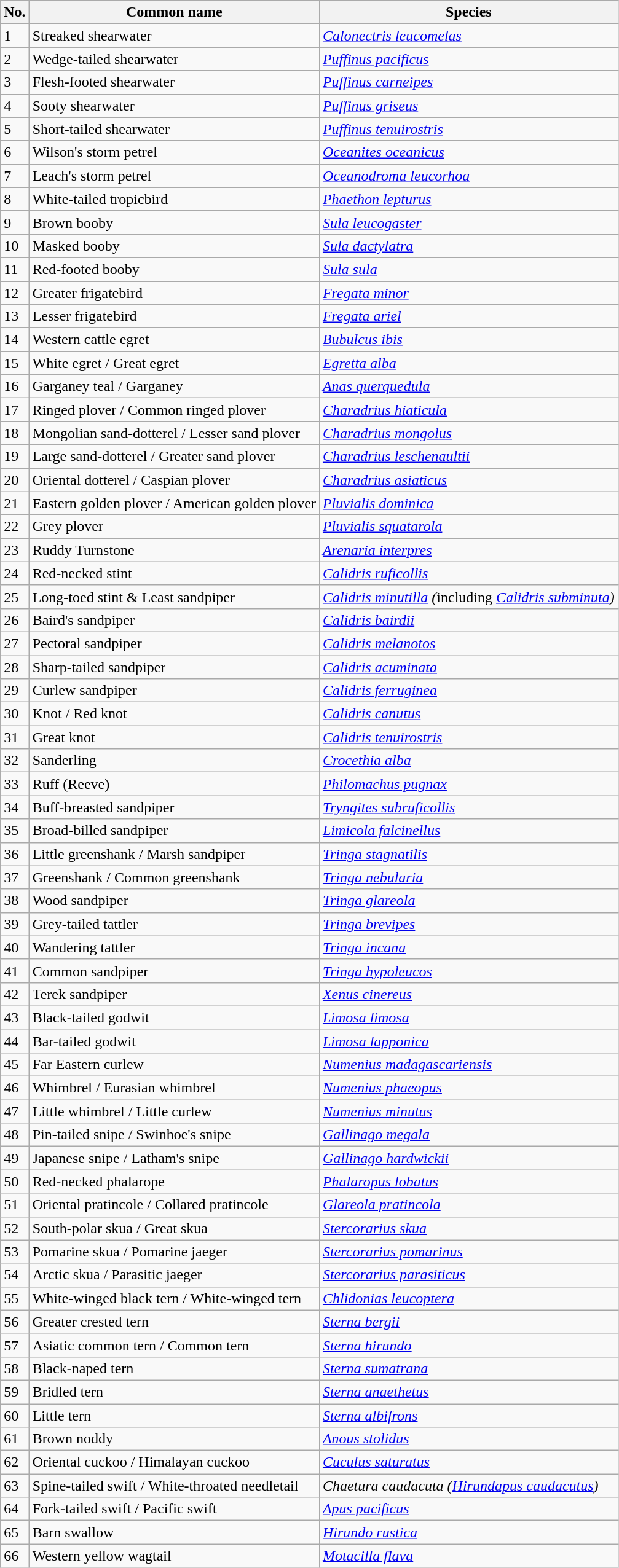<table class="wikitable">
<tr>
<th>No.</th>
<th>Common name</th>
<th>Species</th>
</tr>
<tr>
<td>1</td>
<td>Streaked shearwater</td>
<td><em><a href='#'>Calonectris leucomelas</a></em></td>
</tr>
<tr>
<td>2</td>
<td>Wedge-tailed shearwater</td>
<td><em><a href='#'>Puffinus pacificus</a></em></td>
</tr>
<tr>
<td>3</td>
<td>Flesh-footed shearwater</td>
<td><em><a href='#'>Puffinus carneipes</a></em></td>
</tr>
<tr>
<td>4</td>
<td>Sooty shearwater</td>
<td><em><a href='#'>Puffinus griseus</a></em></td>
</tr>
<tr>
<td>5</td>
<td>Short-tailed shearwater</td>
<td><em><a href='#'>Puffinus tenuirostris</a></em></td>
</tr>
<tr>
<td>6</td>
<td>Wilson's storm petrel</td>
<td><em><a href='#'>Oceanites oceanicus</a></em></td>
</tr>
<tr>
<td>7</td>
<td>Leach's storm petrel</td>
<td><em><a href='#'>Oceanodroma leucorhoa</a></em></td>
</tr>
<tr>
<td>8</td>
<td>White-tailed tropicbird</td>
<td><em><a href='#'>Phaethon lepturus</a></em></td>
</tr>
<tr>
<td>9</td>
<td>Brown booby</td>
<td><em><a href='#'>Sula leucogaster</a></em></td>
</tr>
<tr>
<td>10</td>
<td>Masked booby</td>
<td><em><a href='#'>Sula dactylatra</a></em></td>
</tr>
<tr>
<td>11</td>
<td>Red-footed booby</td>
<td><em><a href='#'>Sula sula</a></em></td>
</tr>
<tr>
<td>12</td>
<td>Greater frigatebird</td>
<td><em><a href='#'>Fregata minor</a></em></td>
</tr>
<tr>
<td>13</td>
<td>Lesser frigatebird</td>
<td><em><a href='#'>Fregata ariel</a></em></td>
</tr>
<tr>
<td>14</td>
<td>Western cattle egret</td>
<td><em><a href='#'>Bubulcus ibis</a></em></td>
</tr>
<tr>
<td>15</td>
<td>White egret / Great egret</td>
<td><em><a href='#'>Egretta alba</a></em></td>
</tr>
<tr>
<td>16</td>
<td>Garganey teal / Garganey</td>
<td><em><a href='#'>Anas querquedula</a></em></td>
</tr>
<tr>
<td>17</td>
<td>Ringed plover / Common ringed plover</td>
<td><em><a href='#'>Charadrius hiaticula</a></em></td>
</tr>
<tr>
<td>18</td>
<td>Mongolian sand-dotterel / Lesser sand plover</td>
<td><em><a href='#'>Charadrius mongolus</a></em></td>
</tr>
<tr>
<td>19</td>
<td>Large sand-dotterel / Greater sand plover</td>
<td><a href='#'><em>Charadrius leschenaultii</em></a></td>
</tr>
<tr>
<td>20</td>
<td>Oriental dotterel / Caspian plover</td>
<td><em><a href='#'>Charadrius asiaticus</a></em></td>
</tr>
<tr>
<td>21</td>
<td>Eastern golden plover / American golden plover</td>
<td><em><a href='#'>Pluvialis dominica</a></em></td>
</tr>
<tr>
<td>22</td>
<td>Grey plover</td>
<td><em><a href='#'>Pluvialis squatarola</a></em></td>
</tr>
<tr>
<td>23</td>
<td>Ruddy Turnstone</td>
<td><em><a href='#'>Arenaria interpres</a></em></td>
</tr>
<tr>
<td>24</td>
<td>Red-necked stint</td>
<td><em><a href='#'>Calidris ruficollis</a></em></td>
</tr>
<tr>
<td>25</td>
<td>Long-toed stint & Least sandpiper</td>
<td><em><a href='#'>Calidris minutilla</a> (</em>including <em><a href='#'>Calidris subminuta</a>)</em></td>
</tr>
<tr>
<td>26</td>
<td>Baird's sandpiper</td>
<td><em><a href='#'>Calidris bairdii</a></em></td>
</tr>
<tr>
<td>27</td>
<td>Pectoral sandpiper</td>
<td><em><a href='#'>Calidris melanotos</a></em></td>
</tr>
<tr>
<td>28</td>
<td>Sharp-tailed sandpiper</td>
<td><em><a href='#'>Calidris acuminata</a></em></td>
</tr>
<tr>
<td>29</td>
<td>Curlew sandpiper</td>
<td><em><a href='#'>Calidris ferruginea</a></em></td>
</tr>
<tr>
<td>30</td>
<td>Knot / Red knot</td>
<td><em><a href='#'>Calidris canutus</a></em></td>
</tr>
<tr>
<td>31</td>
<td>Great knot</td>
<td><em><a href='#'>Calidris tenuirostris</a></em></td>
</tr>
<tr>
<td>32</td>
<td>Sanderling</td>
<td><em><a href='#'>Crocethia alba</a></em></td>
</tr>
<tr>
<td>33</td>
<td>Ruff (Reeve)</td>
<td><em><a href='#'>Philomachus pugnax</a></em></td>
</tr>
<tr>
<td>34</td>
<td>Buff-breasted sandpiper</td>
<td><em><a href='#'>Tryngites subruficollis</a></em></td>
</tr>
<tr>
<td>35</td>
<td>Broad-billed sandpiper</td>
<td><em><a href='#'>Limicola falcinellus</a></em></td>
</tr>
<tr>
<td>36</td>
<td>Little greenshank / Marsh sandpiper</td>
<td><em><a href='#'>Tringa stagnatilis</a></em></td>
</tr>
<tr>
<td>37</td>
<td>Greenshank / Common greenshank</td>
<td><em><a href='#'>Tringa nebularia</a></em></td>
</tr>
<tr>
<td>38</td>
<td>Wood sandpiper</td>
<td><em><a href='#'>Tringa glareola</a></em></td>
</tr>
<tr>
<td>39</td>
<td>Grey-tailed tattler</td>
<td><em><a href='#'>Tringa brevipes</a></em></td>
</tr>
<tr>
<td>40</td>
<td>Wandering tattler</td>
<td><em><a href='#'>Tringa incana</a></em></td>
</tr>
<tr>
<td>41</td>
<td>Common sandpiper</td>
<td><em><a href='#'>Tringa hypoleucos</a></em></td>
</tr>
<tr>
<td>42</td>
<td>Terek sandpiper</td>
<td><em><a href='#'>Xenus cinereus</a></em></td>
</tr>
<tr>
<td>43</td>
<td>Black-tailed godwit</td>
<td><em><a href='#'>Limosa limosa</a></em></td>
</tr>
<tr>
<td>44</td>
<td>Bar-tailed godwit</td>
<td><em><a href='#'>Limosa lapponica</a></em></td>
</tr>
<tr>
<td>45</td>
<td>Far Eastern curlew</td>
<td><em><a href='#'>Numenius madagascariensis</a></em></td>
</tr>
<tr>
<td>46</td>
<td>Whimbrel / Eurasian whimbrel</td>
<td><em><a href='#'>Numenius phaeopus</a></em></td>
</tr>
<tr>
<td>47</td>
<td>Little whimbrel / Little curlew</td>
<td><em><a href='#'>Numenius minutus</a></em></td>
</tr>
<tr>
<td>48</td>
<td>Pin-tailed snipe / Swinhoe's snipe</td>
<td><em><a href='#'>Gallinago megala</a></em></td>
</tr>
<tr>
<td>49</td>
<td>Japanese snipe / Latham's snipe</td>
<td><em><a href='#'>Gallinago hardwickii</a></em></td>
</tr>
<tr>
<td>50</td>
<td>Red-necked phalarope</td>
<td><em><a href='#'>Phalaropus lobatus</a></em></td>
</tr>
<tr>
<td>51</td>
<td>Oriental pratincole / Collared pratincole</td>
<td><em><a href='#'>Glareola pratincola</a></em></td>
</tr>
<tr>
<td>52</td>
<td>South-polar skua / Great skua</td>
<td><em><a href='#'>Stercorarius skua</a></em></td>
</tr>
<tr>
<td>53</td>
<td>Pomarine skua / Pomarine jaeger</td>
<td><em><a href='#'>Stercorarius pomarinus</a></em></td>
</tr>
<tr>
<td>54</td>
<td>Arctic skua / Parasitic jaeger</td>
<td><em><a href='#'>Stercorarius parasiticus</a></em></td>
</tr>
<tr>
<td>55</td>
<td>White-winged black tern / White-winged tern</td>
<td><em><a href='#'>Chlidonias leucoptera</a></em></td>
</tr>
<tr>
<td>56</td>
<td>Greater crested tern</td>
<td><em><a href='#'>Sterna bergii</a></em></td>
</tr>
<tr>
<td>57</td>
<td>Asiatic common tern / Common tern</td>
<td><em><a href='#'>Sterna hirundo</a></em></td>
</tr>
<tr>
<td>58</td>
<td>Black-naped tern</td>
<td><em><a href='#'>Sterna sumatrana</a></em></td>
</tr>
<tr>
<td>59</td>
<td>Bridled tern</td>
<td><em><a href='#'>Sterna anaethetus</a></em></td>
</tr>
<tr>
<td>60</td>
<td>Little tern</td>
<td><em><a href='#'>Sterna albifrons</a></em></td>
</tr>
<tr>
<td>61</td>
<td>Brown noddy</td>
<td><em><a href='#'>Anous stolidus</a></em></td>
</tr>
<tr>
<td>62</td>
<td>Oriental cuckoo / Himalayan cuckoo</td>
<td><em><a href='#'>Cuculus saturatus</a></em></td>
</tr>
<tr>
<td>63</td>
<td>Spine-tailed swift / White-throated needletail</td>
<td><em>Chaetura caudacuta (<a href='#'>Hirundapus caudacutus</a>)</em></td>
</tr>
<tr>
<td>64</td>
<td>Fork-tailed swift / Pacific swift</td>
<td><em><a href='#'>Apus pacificus</a></em></td>
</tr>
<tr>
<td>65</td>
<td>Barn swallow</td>
<td><em><a href='#'>Hirundo rustica</a></em></td>
</tr>
<tr>
<td>66</td>
<td>Western yellow wagtail</td>
<td><em><a href='#'>Motacilla flava</a></em></td>
</tr>
</table>
